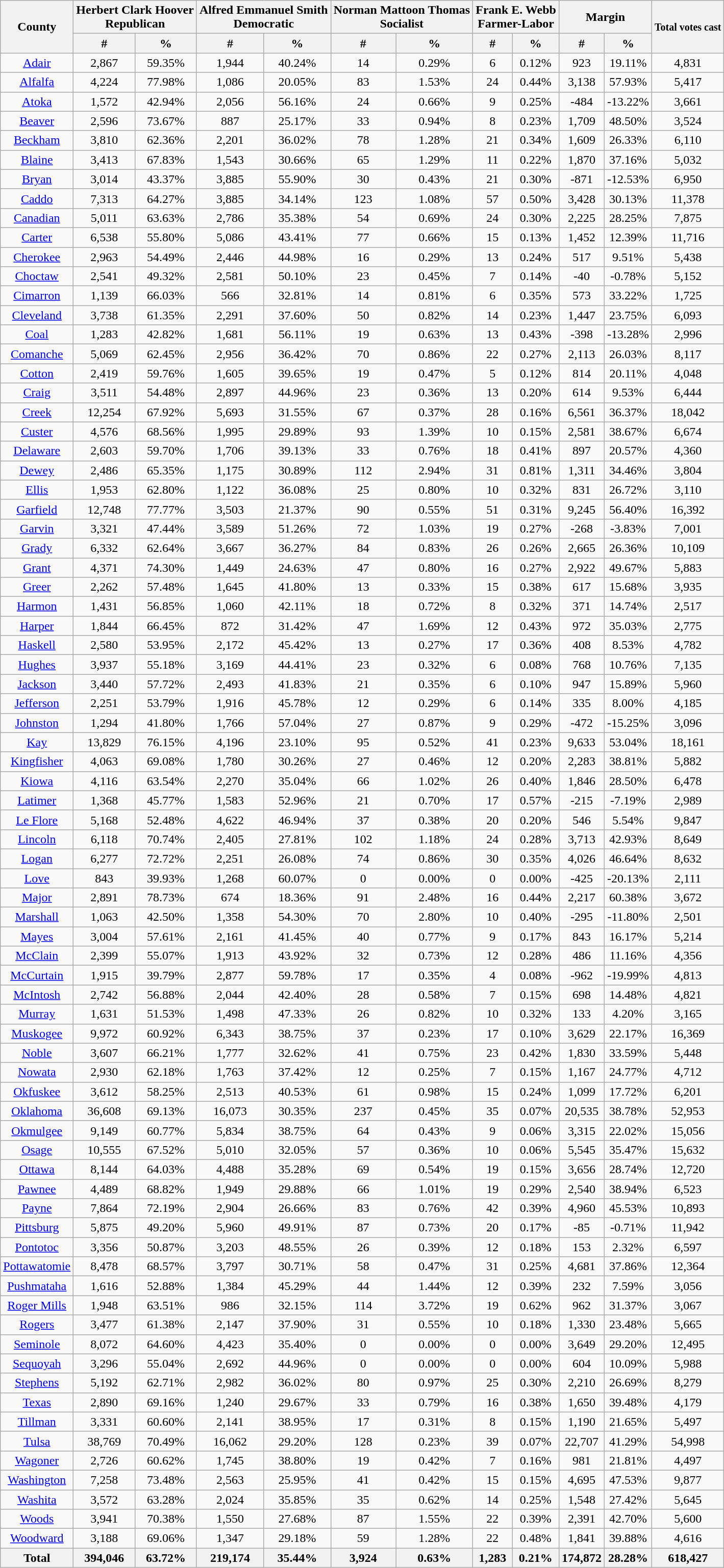<table class="wikitable sortable mw-collapsible mw-collapsed">
<tr>
<th rowspan="2" style="text-align:center;">County</th>
<th colspan="2" style="text-align:center;">Herbert Clark Hoover<br>Republican</th>
<th colspan="2" style="text-align:center;">Alfred Emmanuel Smith<br>Democratic</th>
<th colspan="2" style="text-align:center;">Norman Mattoon Thomas<br>Socialist</th>
<th colspan="2" style="text-align:center;">Frank E. Webb<br>Farmer-Labor</th>
<th colspan="2" style="text-align:center;">Margin</th>
<th rowspan="2" style="text-align:center;"><small>Total votes cast</small></th>
</tr>
<tr>
<th style="text-align:center;" data-sort-type="number">#</th>
<th style="text-align:center;" data-sort-type="number">%</th>
<th style="text-align:center;" data-sort-type="number">#</th>
<th style="text-align:center;" data-sort-type="number">%</th>
<th style="text-align:center;" data-sort-type="number">#</th>
<th style="text-align:center;" data-sort-type="number">%</th>
<th style="text-align:center;" data-sort-type="number">#</th>
<th style="text-align:center;" data-sort-type="number">%</th>
<th style="text-align:center;" data-sort-type="number">#</th>
<th style="text-align:center;" data-sort-type="number">%</th>
</tr>
<tr style="text-align:center;">
<td><a href='#'>Adair</a></td>
<td>2,867</td>
<td>59.35%</td>
<td>1,944</td>
<td>40.24%</td>
<td>14</td>
<td>0.29%</td>
<td>6</td>
<td>0.12%</td>
<td>923</td>
<td>19.11%</td>
<td>4,831</td>
</tr>
<tr style="text-align:center;">
<td><a href='#'>Alfalfa</a></td>
<td>4,224</td>
<td>77.98%</td>
<td>1,086</td>
<td>20.05%</td>
<td>83</td>
<td>1.53%</td>
<td>24</td>
<td>0.44%</td>
<td>3,138</td>
<td>57.93%</td>
<td>5,417</td>
</tr>
<tr style="text-align:center;">
<td><a href='#'>Atoka</a></td>
<td>1,572</td>
<td>42.94%</td>
<td>2,056</td>
<td>56.16%</td>
<td>24</td>
<td>0.66%</td>
<td>9</td>
<td>0.25%</td>
<td>-484</td>
<td>-13.22%</td>
<td>3,661</td>
</tr>
<tr style="text-align:center;">
<td><a href='#'>Beaver</a></td>
<td>2,596</td>
<td>73.67%</td>
<td>887</td>
<td>25.17%</td>
<td>33</td>
<td>0.94%</td>
<td>8</td>
<td>0.23%</td>
<td>1,709</td>
<td>48.50%</td>
<td>3,524</td>
</tr>
<tr style="text-align:center;">
<td><a href='#'>Beckham</a></td>
<td>3,810</td>
<td>62.36%</td>
<td>2,201</td>
<td>36.02%</td>
<td>78</td>
<td>1.28%</td>
<td>21</td>
<td>0.34%</td>
<td>1,609</td>
<td>26.33%</td>
<td>6,110</td>
</tr>
<tr style="text-align:center;">
<td><a href='#'>Blaine</a></td>
<td>3,413</td>
<td>67.83%</td>
<td>1,543</td>
<td>30.66%</td>
<td>65</td>
<td>1.29%</td>
<td>11</td>
<td>0.22%</td>
<td>1,870</td>
<td>37.16%</td>
<td>5,032</td>
</tr>
<tr style="text-align:center;">
<td><a href='#'>Bryan</a></td>
<td>3,014</td>
<td>43.37%</td>
<td>3,885</td>
<td>55.90%</td>
<td>30</td>
<td>0.43%</td>
<td>21</td>
<td>0.30%</td>
<td>-871</td>
<td>-12.53%</td>
<td>6,950</td>
</tr>
<tr style="text-align:center;">
<td><a href='#'>Caddo</a></td>
<td>7,313</td>
<td>64.27%</td>
<td>3,885</td>
<td>34.14%</td>
<td>123</td>
<td>1.08%</td>
<td>57</td>
<td>0.50%</td>
<td>3,428</td>
<td>30.13%</td>
<td>11,378</td>
</tr>
<tr style="text-align:center;">
<td><a href='#'>Canadian</a></td>
<td>5,011</td>
<td>63.63%</td>
<td>2,786</td>
<td>35.38%</td>
<td>54</td>
<td>0.69%</td>
<td>24</td>
<td>0.30%</td>
<td>2,225</td>
<td>28.25%</td>
<td>7,875</td>
</tr>
<tr style="text-align:center;">
<td><a href='#'>Carter</a></td>
<td>6,538</td>
<td>55.80%</td>
<td>5,086</td>
<td>43.41%</td>
<td>77</td>
<td>0.66%</td>
<td>15</td>
<td>0.13%</td>
<td>1,452</td>
<td>12.39%</td>
<td>11,716</td>
</tr>
<tr style="text-align:center;">
<td><a href='#'>Cherokee</a></td>
<td>2,963</td>
<td>54.49%</td>
<td>2,446</td>
<td>44.98%</td>
<td>16</td>
<td>0.29%</td>
<td>13</td>
<td>0.24%</td>
<td>517</td>
<td>9.51%</td>
<td>5,438</td>
</tr>
<tr style="text-align:center;">
<td><a href='#'>Choctaw</a></td>
<td>2,541</td>
<td>49.32%</td>
<td>2,581</td>
<td>50.10%</td>
<td>23</td>
<td>0.45%</td>
<td>7</td>
<td>0.14%</td>
<td>-40</td>
<td>-0.78%</td>
<td>5,152</td>
</tr>
<tr style="text-align:center;">
<td><a href='#'>Cimarron</a></td>
<td>1,139</td>
<td>66.03%</td>
<td>566</td>
<td>32.81%</td>
<td>14</td>
<td>0.81%</td>
<td>6</td>
<td>0.35%</td>
<td>573</td>
<td>33.22%</td>
<td>1,725</td>
</tr>
<tr style="text-align:center;">
<td><a href='#'>Cleveland</a></td>
<td>3,738</td>
<td>61.35%</td>
<td>2,291</td>
<td>37.60%</td>
<td>50</td>
<td>0.82%</td>
<td>14</td>
<td>0.23%</td>
<td>1,447</td>
<td>23.75%</td>
<td>6,093</td>
</tr>
<tr style="text-align:center;">
<td><a href='#'>Coal</a></td>
<td>1,283</td>
<td>42.82%</td>
<td>1,681</td>
<td>56.11%</td>
<td>19</td>
<td>0.63%</td>
<td>13</td>
<td>0.43%</td>
<td>-398</td>
<td>-13.28%</td>
<td>2,996</td>
</tr>
<tr style="text-align:center;">
<td><a href='#'>Comanche</a></td>
<td>5,069</td>
<td>62.45%</td>
<td>2,956</td>
<td>36.42%</td>
<td>70</td>
<td>0.86%</td>
<td>22</td>
<td>0.27%</td>
<td>2,113</td>
<td>26.03%</td>
<td>8,117</td>
</tr>
<tr style="text-align:center;">
<td><a href='#'>Cotton</a></td>
<td>2,419</td>
<td>59.76%</td>
<td>1,605</td>
<td>39.65%</td>
<td>19</td>
<td>0.47%</td>
<td>5</td>
<td>0.12%</td>
<td>814</td>
<td>20.11%</td>
<td>4,048</td>
</tr>
<tr style="text-align:center;">
<td><a href='#'>Craig</a></td>
<td>3,511</td>
<td>54.48%</td>
<td>2,897</td>
<td>44.96%</td>
<td>23</td>
<td>0.36%</td>
<td>13</td>
<td>0.20%</td>
<td>614</td>
<td>9.53%</td>
<td>6,444</td>
</tr>
<tr style="text-align:center;">
<td><a href='#'>Creek</a></td>
<td>12,254</td>
<td>67.92%</td>
<td>5,693</td>
<td>31.55%</td>
<td>67</td>
<td>0.37%</td>
<td>28</td>
<td>0.16%</td>
<td>6,561</td>
<td>36.37%</td>
<td>18,042</td>
</tr>
<tr style="text-align:center;">
<td><a href='#'>Custer</a></td>
<td>4,576</td>
<td>68.56%</td>
<td>1,995</td>
<td>29.89%</td>
<td>93</td>
<td>1.39%</td>
<td>10</td>
<td>0.15%</td>
<td>2,581</td>
<td>38.67%</td>
<td>6,674</td>
</tr>
<tr style="text-align:center;">
<td><a href='#'>Delaware</a></td>
<td>2,603</td>
<td>59.70%</td>
<td>1,706</td>
<td>39.13%</td>
<td>33</td>
<td>0.76%</td>
<td>18</td>
<td>0.41%</td>
<td>897</td>
<td>20.57%</td>
<td>4,360</td>
</tr>
<tr style="text-align:center;">
<td><a href='#'>Dewey</a></td>
<td>2,486</td>
<td>65.35%</td>
<td>1,175</td>
<td>30.89%</td>
<td>112</td>
<td>2.94%</td>
<td>31</td>
<td>0.81%</td>
<td>1,311</td>
<td>34.46%</td>
<td>3,804</td>
</tr>
<tr style="text-align:center;">
<td><a href='#'>Ellis</a></td>
<td>1,953</td>
<td>62.80%</td>
<td>1,122</td>
<td>36.08%</td>
<td>25</td>
<td>0.80%</td>
<td>10</td>
<td>0.32%</td>
<td>831</td>
<td>26.72%</td>
<td>3,110</td>
</tr>
<tr style="text-align:center;">
<td><a href='#'>Garfield</a></td>
<td>12,748</td>
<td>77.77%</td>
<td>3,503</td>
<td>21.37%</td>
<td>90</td>
<td>0.55%</td>
<td>51</td>
<td>0.31%</td>
<td>9,245</td>
<td>56.40%</td>
<td>16,392</td>
</tr>
<tr style="text-align:center;">
<td><a href='#'>Garvin</a></td>
<td>3,321</td>
<td>47.44%</td>
<td>3,589</td>
<td>51.26%</td>
<td>72</td>
<td>1.03%</td>
<td>19</td>
<td>0.27%</td>
<td>-268</td>
<td>-3.83%</td>
<td>7,001</td>
</tr>
<tr style="text-align:center;">
<td><a href='#'>Grady</a></td>
<td>6,332</td>
<td>62.64%</td>
<td>3,667</td>
<td>36.27%</td>
<td>84</td>
<td>0.83%</td>
<td>26</td>
<td>0.26%</td>
<td>2,665</td>
<td>26.36%</td>
<td>10,109</td>
</tr>
<tr style="text-align:center;">
<td><a href='#'>Grant</a></td>
<td>4,371</td>
<td>74.30%</td>
<td>1,449</td>
<td>24.63%</td>
<td>47</td>
<td>0.80%</td>
<td>16</td>
<td>0.27%</td>
<td>2,922</td>
<td>49.67%</td>
<td>5,883</td>
</tr>
<tr style="text-align:center;">
<td><a href='#'>Greer</a></td>
<td>2,262</td>
<td>57.48%</td>
<td>1,645</td>
<td>41.80%</td>
<td>13</td>
<td>0.33%</td>
<td>15</td>
<td>0.38%</td>
<td>617</td>
<td>15.68%</td>
<td>3,935</td>
</tr>
<tr style="text-align:center;">
<td><a href='#'>Harmon</a></td>
<td>1,431</td>
<td>56.85%</td>
<td>1,060</td>
<td>42.11%</td>
<td>18</td>
<td>0.72%</td>
<td>8</td>
<td>0.32%</td>
<td>371</td>
<td>14.74%</td>
<td>2,517</td>
</tr>
<tr style="text-align:center;">
<td><a href='#'>Harper</a></td>
<td>1,844</td>
<td>66.45%</td>
<td>872</td>
<td>31.42%</td>
<td>47</td>
<td>1.69%</td>
<td>12</td>
<td>0.43%</td>
<td>972</td>
<td>35.03%</td>
<td>2,775</td>
</tr>
<tr style="text-align:center;">
<td><a href='#'>Haskell</a></td>
<td>2,580</td>
<td>53.95%</td>
<td>2,172</td>
<td>45.42%</td>
<td>13</td>
<td>0.27%</td>
<td>17</td>
<td>0.36%</td>
<td>408</td>
<td>8.53%</td>
<td>4,782</td>
</tr>
<tr style="text-align:center;">
<td><a href='#'>Hughes</a></td>
<td>3,937</td>
<td>55.18%</td>
<td>3,169</td>
<td>44.41%</td>
<td>23</td>
<td>0.32%</td>
<td>6</td>
<td>0.08%</td>
<td>768</td>
<td>10.76%</td>
<td>7,135</td>
</tr>
<tr style="text-align:center;">
<td><a href='#'>Jackson</a></td>
<td>3,440</td>
<td>57.72%</td>
<td>2,493</td>
<td>41.83%</td>
<td>21</td>
<td>0.35%</td>
<td>6</td>
<td>0.10%</td>
<td>947</td>
<td>15.89%</td>
<td>5,960</td>
</tr>
<tr style="text-align:center;">
<td><a href='#'>Jefferson</a></td>
<td>2,251</td>
<td>53.79%</td>
<td>1,916</td>
<td>45.78%</td>
<td>12</td>
<td>0.29%</td>
<td>6</td>
<td>0.14%</td>
<td>335</td>
<td>8.00%</td>
<td>4,185</td>
</tr>
<tr style="text-align:center;">
<td><a href='#'>Johnston</a></td>
<td>1,294</td>
<td>41.80%</td>
<td>1,766</td>
<td>57.04%</td>
<td>27</td>
<td>0.87%</td>
<td>9</td>
<td>0.29%</td>
<td>-472</td>
<td>-15.25%</td>
<td>3,096</td>
</tr>
<tr style="text-align:center;">
<td><a href='#'>Kay</a></td>
<td>13,829</td>
<td>76.15%</td>
<td>4,196</td>
<td>23.10%</td>
<td>95</td>
<td>0.52%</td>
<td>41</td>
<td>0.23%</td>
<td>9,633</td>
<td>53.04%</td>
<td>18,161</td>
</tr>
<tr style="text-align:center;">
<td><a href='#'>Kingfisher</a></td>
<td>4,063</td>
<td>69.08%</td>
<td>1,780</td>
<td>30.26%</td>
<td>27</td>
<td>0.46%</td>
<td>12</td>
<td>0.20%</td>
<td>2,283</td>
<td>38.81%</td>
<td>5,882</td>
</tr>
<tr style="text-align:center;">
<td><a href='#'>Kiowa</a></td>
<td>4,116</td>
<td>63.54%</td>
<td>2,270</td>
<td>35.04%</td>
<td>66</td>
<td>1.02%</td>
<td>26</td>
<td>0.40%</td>
<td>1,846</td>
<td>28.50%</td>
<td>6,478</td>
</tr>
<tr style="text-align:center;">
<td><a href='#'>Latimer</a></td>
<td>1,368</td>
<td>45.77%</td>
<td>1,583</td>
<td>52.96%</td>
<td>21</td>
<td>0.70%</td>
<td>17</td>
<td>0.57%</td>
<td>-215</td>
<td>-7.19%</td>
<td>2,989</td>
</tr>
<tr style="text-align:center;">
<td><a href='#'>Le Flore</a></td>
<td>5,168</td>
<td>52.48%</td>
<td>4,622</td>
<td>46.94%</td>
<td>37</td>
<td>0.38%</td>
<td>20</td>
<td>0.20%</td>
<td>546</td>
<td>5.54%</td>
<td>9,847</td>
</tr>
<tr style="text-align:center;">
<td><a href='#'>Lincoln</a></td>
<td>6,118</td>
<td>70.74%</td>
<td>2,405</td>
<td>27.81%</td>
<td>102</td>
<td>1.18%</td>
<td>24</td>
<td>0.28%</td>
<td>3,713</td>
<td>42.93%</td>
<td>8,649</td>
</tr>
<tr style="text-align:center;">
<td><a href='#'>Logan</a></td>
<td>6,277</td>
<td>72.72%</td>
<td>2,251</td>
<td>26.08%</td>
<td>74</td>
<td>0.86%</td>
<td>30</td>
<td>0.35%</td>
<td>4,026</td>
<td>46.64%</td>
<td>8,632</td>
</tr>
<tr style="text-align:center;">
<td><a href='#'>Love</a></td>
<td>843</td>
<td>39.93%</td>
<td>1,268</td>
<td>60.07%</td>
<td>0</td>
<td>0.00%</td>
<td>0</td>
<td>0.00%</td>
<td>-425</td>
<td>-20.13%</td>
<td>2,111</td>
</tr>
<tr style="text-align:center;">
<td><a href='#'>Major</a></td>
<td>2,891</td>
<td>78.73%</td>
<td>674</td>
<td>18.36%</td>
<td>91</td>
<td>2.48%</td>
<td>16</td>
<td>0.44%</td>
<td>2,217</td>
<td>60.38%</td>
<td>3,672</td>
</tr>
<tr style="text-align:center;">
<td><a href='#'>Marshall</a></td>
<td>1,063</td>
<td>42.50%</td>
<td>1,358</td>
<td>54.30%</td>
<td>70</td>
<td>2.80%</td>
<td>10</td>
<td>0.40%</td>
<td>-295</td>
<td>-11.80%</td>
<td>2,501</td>
</tr>
<tr style="text-align:center;">
<td><a href='#'>Mayes</a></td>
<td>3,004</td>
<td>57.61%</td>
<td>2,161</td>
<td>41.45%</td>
<td>40</td>
<td>0.77%</td>
<td>9</td>
<td>0.17%</td>
<td>843</td>
<td>16.17%</td>
<td>5,214</td>
</tr>
<tr style="text-align:center;">
<td><a href='#'>McClain</a></td>
<td>2,399</td>
<td>55.07%</td>
<td>1,913</td>
<td>43.92%</td>
<td>32</td>
<td>0.73%</td>
<td>12</td>
<td>0.28%</td>
<td>486</td>
<td>11.16%</td>
<td>4,356</td>
</tr>
<tr style="text-align:center;">
<td><a href='#'>McCurtain</a></td>
<td>1,915</td>
<td>39.79%</td>
<td>2,877</td>
<td>59.78%</td>
<td>17</td>
<td>0.35%</td>
<td>4</td>
<td>0.08%</td>
<td>-962</td>
<td>-19.99%</td>
<td>4,813</td>
</tr>
<tr style="text-align:center;">
<td><a href='#'>McIntosh</a></td>
<td>2,742</td>
<td>56.88%</td>
<td>2,044</td>
<td>42.40%</td>
<td>28</td>
<td>0.58%</td>
<td>7</td>
<td>0.15%</td>
<td>698</td>
<td>14.48%</td>
<td>4,821</td>
</tr>
<tr style="text-align:center;">
<td><a href='#'>Murray</a></td>
<td>1,631</td>
<td>51.53%</td>
<td>1,498</td>
<td>47.33%</td>
<td>26</td>
<td>0.82%</td>
<td>10</td>
<td>0.32%</td>
<td>133</td>
<td>4.20%</td>
<td>3,165</td>
</tr>
<tr style="text-align:center;">
<td><a href='#'>Muskogee</a></td>
<td>9,972</td>
<td>60.92%</td>
<td>6,343</td>
<td>38.75%</td>
<td>37</td>
<td>0.23%</td>
<td>17</td>
<td>0.10%</td>
<td>3,629</td>
<td>22.17%</td>
<td>16,369</td>
</tr>
<tr style="text-align:center;">
<td><a href='#'>Noble</a></td>
<td>3,607</td>
<td>66.21%</td>
<td>1,777</td>
<td>32.62%</td>
<td>41</td>
<td>0.75%</td>
<td>23</td>
<td>0.42%</td>
<td>1,830</td>
<td>33.59%</td>
<td>5,448</td>
</tr>
<tr style="text-align:center;">
<td><a href='#'>Nowata</a></td>
<td>2,930</td>
<td>62.18%</td>
<td>1,763</td>
<td>37.42%</td>
<td>12</td>
<td>0.25%</td>
<td>7</td>
<td>0.15%</td>
<td>1,167</td>
<td>24.77%</td>
<td>4,712</td>
</tr>
<tr style="text-align:center;">
<td><a href='#'>Okfuskee</a></td>
<td>3,612</td>
<td>58.25%</td>
<td>2,513</td>
<td>40.53%</td>
<td>61</td>
<td>0.98%</td>
<td>15</td>
<td>0.24%</td>
<td>1,099</td>
<td>17.72%</td>
<td>6,201</td>
</tr>
<tr style="text-align:center;">
<td><a href='#'>Oklahoma</a></td>
<td>36,608</td>
<td>69.13%</td>
<td>16,073</td>
<td>30.35%</td>
<td>237</td>
<td>0.45%</td>
<td>35</td>
<td>0.07%</td>
<td>20,535</td>
<td>38.78%</td>
<td>52,953</td>
</tr>
<tr style="text-align:center;">
<td><a href='#'>Okmulgee</a></td>
<td>9,149</td>
<td>60.77%</td>
<td>5,834</td>
<td>38.75%</td>
<td>64</td>
<td>0.43%</td>
<td>9</td>
<td>0.06%</td>
<td>3,315</td>
<td>22.02%</td>
<td>15,056</td>
</tr>
<tr style="text-align:center;">
<td><a href='#'>Osage</a></td>
<td>10,555</td>
<td>67.52%</td>
<td>5,010</td>
<td>32.05%</td>
<td>57</td>
<td>0.36%</td>
<td>10</td>
<td>0.06%</td>
<td>5,545</td>
<td>35.47%</td>
<td>15,632</td>
</tr>
<tr style="text-align:center;">
<td><a href='#'>Ottawa</a></td>
<td>8,144</td>
<td>64.03%</td>
<td>4,488</td>
<td>35.28%</td>
<td>69</td>
<td>0.54%</td>
<td>19</td>
<td>0.15%</td>
<td>3,656</td>
<td>28.74%</td>
<td>12,720</td>
</tr>
<tr style="text-align:center;">
<td><a href='#'>Pawnee</a></td>
<td>4,489</td>
<td>68.82%</td>
<td>1,949</td>
<td>29.88%</td>
<td>66</td>
<td>1.01%</td>
<td>19</td>
<td>0.29%</td>
<td>2,540</td>
<td>38.94%</td>
<td>6,523</td>
</tr>
<tr style="text-align:center;">
<td><a href='#'>Payne</a></td>
<td>7,864</td>
<td>72.19%</td>
<td>2,904</td>
<td>26.66%</td>
<td>83</td>
<td>0.76%</td>
<td>42</td>
<td>0.39%</td>
<td>4,960</td>
<td>45.53%</td>
<td>10,893</td>
</tr>
<tr style="text-align:center;">
<td><a href='#'>Pittsburg</a></td>
<td>5,875</td>
<td>49.20%</td>
<td>5,960</td>
<td>49.91%</td>
<td>87</td>
<td>0.73%</td>
<td>20</td>
<td>0.17%</td>
<td>-85</td>
<td>-0.71%</td>
<td>11,942</td>
</tr>
<tr style="text-align:center;">
<td><a href='#'>Pontotoc</a></td>
<td>3,356</td>
<td>50.87%</td>
<td>3,203</td>
<td>48.55%</td>
<td>26</td>
<td>0.39%</td>
<td>12</td>
<td>0.18%</td>
<td>153</td>
<td>2.32%</td>
<td>6,597</td>
</tr>
<tr style="text-align:center;">
<td><a href='#'>Pottawatomie</a></td>
<td>8,478</td>
<td>68.57%</td>
<td>3,797</td>
<td>30.71%</td>
<td>58</td>
<td>0.47%</td>
<td>31</td>
<td>0.25%</td>
<td>4,681</td>
<td>37.86%</td>
<td>12,364</td>
</tr>
<tr style="text-align:center;">
<td><a href='#'>Pushmataha</a></td>
<td>1,616</td>
<td>52.88%</td>
<td>1,384</td>
<td>45.29%</td>
<td>44</td>
<td>1.44%</td>
<td>12</td>
<td>0.39%</td>
<td>232</td>
<td>7.59%</td>
<td>3,056</td>
</tr>
<tr style="text-align:center;">
<td><a href='#'>Roger Mills</a></td>
<td>1,948</td>
<td>63.51%</td>
<td>986</td>
<td>32.15%</td>
<td>114</td>
<td>3.72%</td>
<td>19</td>
<td>0.62%</td>
<td>962</td>
<td>31.37%</td>
<td>3,067</td>
</tr>
<tr style="text-align:center;">
<td><a href='#'>Rogers</a></td>
<td>3,477</td>
<td>61.38%</td>
<td>2,147</td>
<td>37.90%</td>
<td>31</td>
<td>0.55%</td>
<td>10</td>
<td>0.18%</td>
<td>1,330</td>
<td>23.48%</td>
<td>5,665</td>
</tr>
<tr style="text-align:center;">
<td><a href='#'>Seminole</a></td>
<td>8,072</td>
<td>64.60%</td>
<td>4,423</td>
<td>35.40%</td>
<td>0</td>
<td>0.00%</td>
<td>0</td>
<td>0.00%</td>
<td>3,649</td>
<td>29.20%</td>
<td>12,495</td>
</tr>
<tr style="text-align:center;">
<td><a href='#'>Sequoyah</a></td>
<td>3,296</td>
<td>55.04%</td>
<td>2,692</td>
<td>44.96%</td>
<td>0</td>
<td>0.00%</td>
<td>0</td>
<td>0.00%</td>
<td>604</td>
<td>10.09%</td>
<td>5,988</td>
</tr>
<tr style="text-align:center;">
<td><a href='#'>Stephens</a></td>
<td>5,192</td>
<td>62.71%</td>
<td>2,982</td>
<td>36.02%</td>
<td>80</td>
<td>0.97%</td>
<td>25</td>
<td>0.30%</td>
<td>2,210</td>
<td>26.69%</td>
<td>8,279</td>
</tr>
<tr style="text-align:center;">
<td><a href='#'>Texas</a></td>
<td>2,890</td>
<td>69.16%</td>
<td>1,240</td>
<td>29.67%</td>
<td>33</td>
<td>0.79%</td>
<td>16</td>
<td>0.38%</td>
<td>1,650</td>
<td>39.48%</td>
<td>4,179</td>
</tr>
<tr style="text-align:center;">
<td><a href='#'>Tillman</a></td>
<td>3,331</td>
<td>60.60%</td>
<td>2,141</td>
<td>38.95%</td>
<td>17</td>
<td>0.31%</td>
<td>8</td>
<td>0.15%</td>
<td>1,190</td>
<td>21.65%</td>
<td>5,497</td>
</tr>
<tr style="text-align:center;">
<td><a href='#'>Tulsa</a></td>
<td>38,769</td>
<td>70.49%</td>
<td>16,062</td>
<td>29.20%</td>
<td>128</td>
<td>0.23%</td>
<td>39</td>
<td>0.07%</td>
<td>22,707</td>
<td>41.29%</td>
<td>54,998</td>
</tr>
<tr style="text-align:center;">
<td><a href='#'>Wagoner</a></td>
<td>2,726</td>
<td>60.62%</td>
<td>1,745</td>
<td>38.80%</td>
<td>19</td>
<td>0.42%</td>
<td>7</td>
<td>0.16%</td>
<td>981</td>
<td>21.81%</td>
<td>4,497</td>
</tr>
<tr style="text-align:center;">
<td><a href='#'>Washington</a></td>
<td>7,258</td>
<td>73.48%</td>
<td>2,563</td>
<td>25.95%</td>
<td>41</td>
<td>0.42%</td>
<td>15</td>
<td>0.15%</td>
<td>4,695</td>
<td>47.53%</td>
<td>9,877</td>
</tr>
<tr style="text-align:center;">
<td><a href='#'>Washita</a></td>
<td>3,572</td>
<td>63.28%</td>
<td>2,024</td>
<td>35.85%</td>
<td>35</td>
<td>0.62%</td>
<td>14</td>
<td>0.25%</td>
<td>1,548</td>
<td>27.42%</td>
<td>5,645</td>
</tr>
<tr style="text-align:center;">
<td><a href='#'>Woods</a></td>
<td>3,941</td>
<td>70.38%</td>
<td>1,550</td>
<td>27.68%</td>
<td>87</td>
<td>1.55%</td>
<td>22</td>
<td>0.39%</td>
<td>2,391</td>
<td>42.70%</td>
<td>5,600</td>
</tr>
<tr style="text-align:center;">
<td><a href='#'>Woodward</a></td>
<td>3,188</td>
<td>69.06%</td>
<td>1,347</td>
<td>29.18%</td>
<td>59</td>
<td>1.28%</td>
<td>22</td>
<td>0.48%</td>
<td>1,841</td>
<td>39.88%</td>
<td>4,616</td>
</tr>
<tr style="text-align:center;">
<th>Total</th>
<th>394,046</th>
<th>63.72%</th>
<th>219,174</th>
<th>35.44%</th>
<th>3,924</th>
<th>0.63%</th>
<th>1,283</th>
<th>0.21%</th>
<th>174,872</th>
<th>28.28%</th>
<th>618,427</th>
</tr>
</table>
